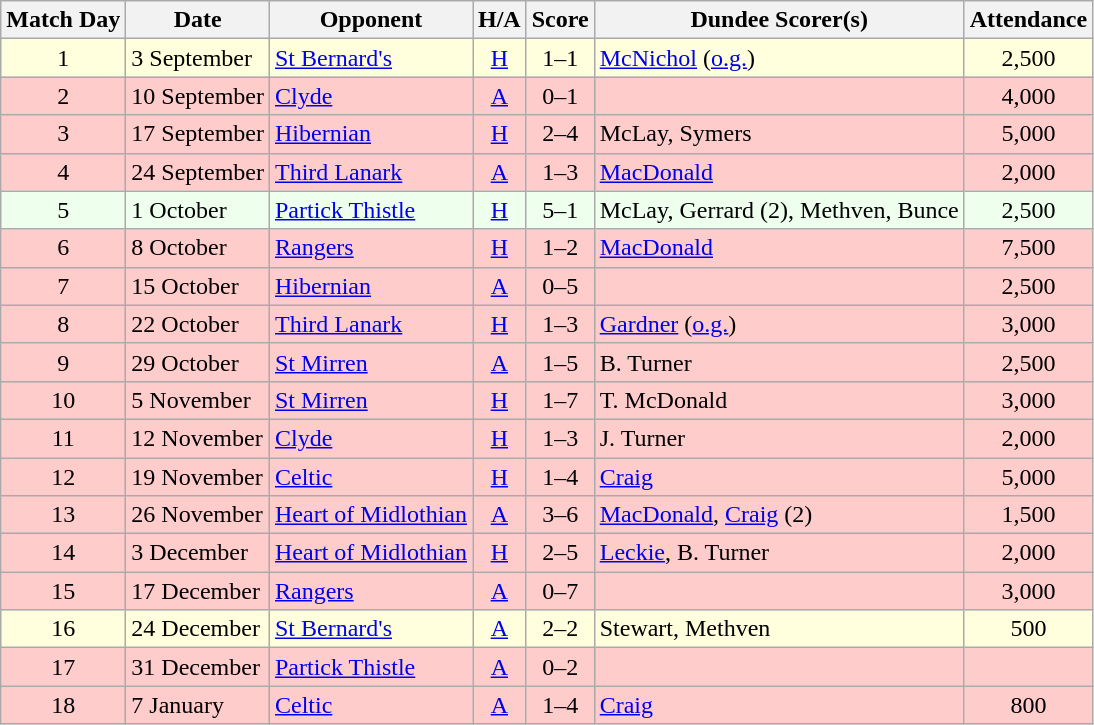<table class="wikitable" style="text-align:center">
<tr>
<th>Match Day</th>
<th>Date</th>
<th>Opponent</th>
<th>H/A</th>
<th>Score</th>
<th>Dundee Scorer(s)</th>
<th>Attendance</th>
</tr>
<tr bgcolor="#FFFFDD">
<td>1</td>
<td align="left">3 September</td>
<td align="left"><a href='#'>St Bernard's</a></td>
<td><a href='#'>H</a></td>
<td>1–1</td>
<td align="left"><a href='#'>McNichol</a> (<a href='#'>o.g.</a>)</td>
<td>2,500</td>
</tr>
<tr bgcolor="#FFCCCC">
<td>2</td>
<td align="left">10 September</td>
<td align="left"><a href='#'>Clyde</a></td>
<td><a href='#'>A</a></td>
<td>0–1</td>
<td align="left"></td>
<td>4,000</td>
</tr>
<tr bgcolor="#FFCCCC">
<td>3</td>
<td align="left">17 September</td>
<td align="left"><a href='#'>Hibernian</a></td>
<td><a href='#'>H</a></td>
<td>2–4</td>
<td align="left">McLay, Symers</td>
<td>5,000</td>
</tr>
<tr bgcolor="#FFCCCC">
<td>4</td>
<td align="left">24 September</td>
<td align="left"><a href='#'>Third Lanark</a></td>
<td><a href='#'>A</a></td>
<td>1–3</td>
<td align="left"><a href='#'>MacDonald</a></td>
<td>2,000</td>
</tr>
<tr bgcolor="#EEFFEE">
<td>5</td>
<td align="left">1 October</td>
<td align="left"><a href='#'>Partick Thistle</a></td>
<td><a href='#'>H</a></td>
<td>5–1</td>
<td align="left">McLay, Gerrard (2), Methven, Bunce</td>
<td>2,500</td>
</tr>
<tr bgcolor="#FFCCCC">
<td>6</td>
<td align="left">8 October</td>
<td align="left"><a href='#'>Rangers</a></td>
<td><a href='#'>H</a></td>
<td>1–2</td>
<td align="left"><a href='#'>MacDonald</a></td>
<td>7,500</td>
</tr>
<tr bgcolor="#FFCCCC">
<td>7</td>
<td align="left">15 October</td>
<td align="left"><a href='#'>Hibernian</a></td>
<td><a href='#'>A</a></td>
<td>0–5</td>
<td align="left"></td>
<td>2,500</td>
</tr>
<tr bgcolor="#FFCCCC">
<td>8</td>
<td align="left">22 October</td>
<td align="left"><a href='#'>Third Lanark</a></td>
<td><a href='#'>H</a></td>
<td>1–3</td>
<td align="left"><a href='#'>Gardner</a> (<a href='#'>o.g.</a>)</td>
<td>3,000</td>
</tr>
<tr bgcolor="#FFCCCC">
<td>9</td>
<td align="left">29 October</td>
<td align="left"><a href='#'>St Mirren</a></td>
<td><a href='#'>A</a></td>
<td>1–5</td>
<td align="left">B. Turner</td>
<td>2,500</td>
</tr>
<tr bgcolor="#FFCCCC">
<td>10</td>
<td align="left">5 November</td>
<td align="left"><a href='#'>St Mirren</a></td>
<td><a href='#'>H</a></td>
<td>1–7</td>
<td align="left">T. McDonald</td>
<td>3,000</td>
</tr>
<tr bgcolor="#FFCCCC">
<td>11</td>
<td align="left">12 November</td>
<td align="left"><a href='#'>Clyde</a></td>
<td><a href='#'>H</a></td>
<td>1–3</td>
<td align="left">J. Turner</td>
<td>2,000</td>
</tr>
<tr bgcolor="#FFCCCC">
<td>12</td>
<td align="left">19 November</td>
<td align="left"><a href='#'>Celtic</a></td>
<td><a href='#'>H</a></td>
<td>1–4</td>
<td align="left"><a href='#'>Craig</a></td>
<td>5,000</td>
</tr>
<tr bgcolor="#FFCCCC">
<td>13</td>
<td align="left">26 November</td>
<td align="left"><a href='#'>Heart of Midlothian</a></td>
<td><a href='#'>A</a></td>
<td>3–6</td>
<td align="left"><a href='#'>MacDonald</a>, <a href='#'>Craig</a> (2)</td>
<td>1,500</td>
</tr>
<tr bgcolor="#FFCCCC">
<td>14</td>
<td align="left">3 December</td>
<td align="left"><a href='#'>Heart of Midlothian</a></td>
<td><a href='#'>H</a></td>
<td>2–5</td>
<td align="left"><a href='#'>Leckie</a>, B. Turner</td>
<td>2,000</td>
</tr>
<tr bgcolor="#FFCCCC">
<td>15</td>
<td align="left">17 December</td>
<td align="left"><a href='#'>Rangers</a></td>
<td><a href='#'>A</a></td>
<td>0–7</td>
<td align="left"></td>
<td>3,000</td>
</tr>
<tr bgcolor="#FFFFDD">
<td>16</td>
<td align="left">24 December</td>
<td align="left"><a href='#'>St Bernard's</a></td>
<td><a href='#'>A</a></td>
<td>2–2</td>
<td align="left">Stewart, Methven</td>
<td>500</td>
</tr>
<tr bgcolor="#FFCCCC">
<td>17</td>
<td align="left">31 December</td>
<td align="left"><a href='#'>Partick Thistle</a></td>
<td><a href='#'>A</a></td>
<td>0–2</td>
<td align="left"></td>
<td></td>
</tr>
<tr bgcolor="#FFCCCC">
<td>18</td>
<td align="left">7 January</td>
<td align="left"><a href='#'>Celtic</a></td>
<td><a href='#'>A</a></td>
<td>1–4</td>
<td align="left"><a href='#'>Craig</a></td>
<td>800</td>
</tr>
</table>
